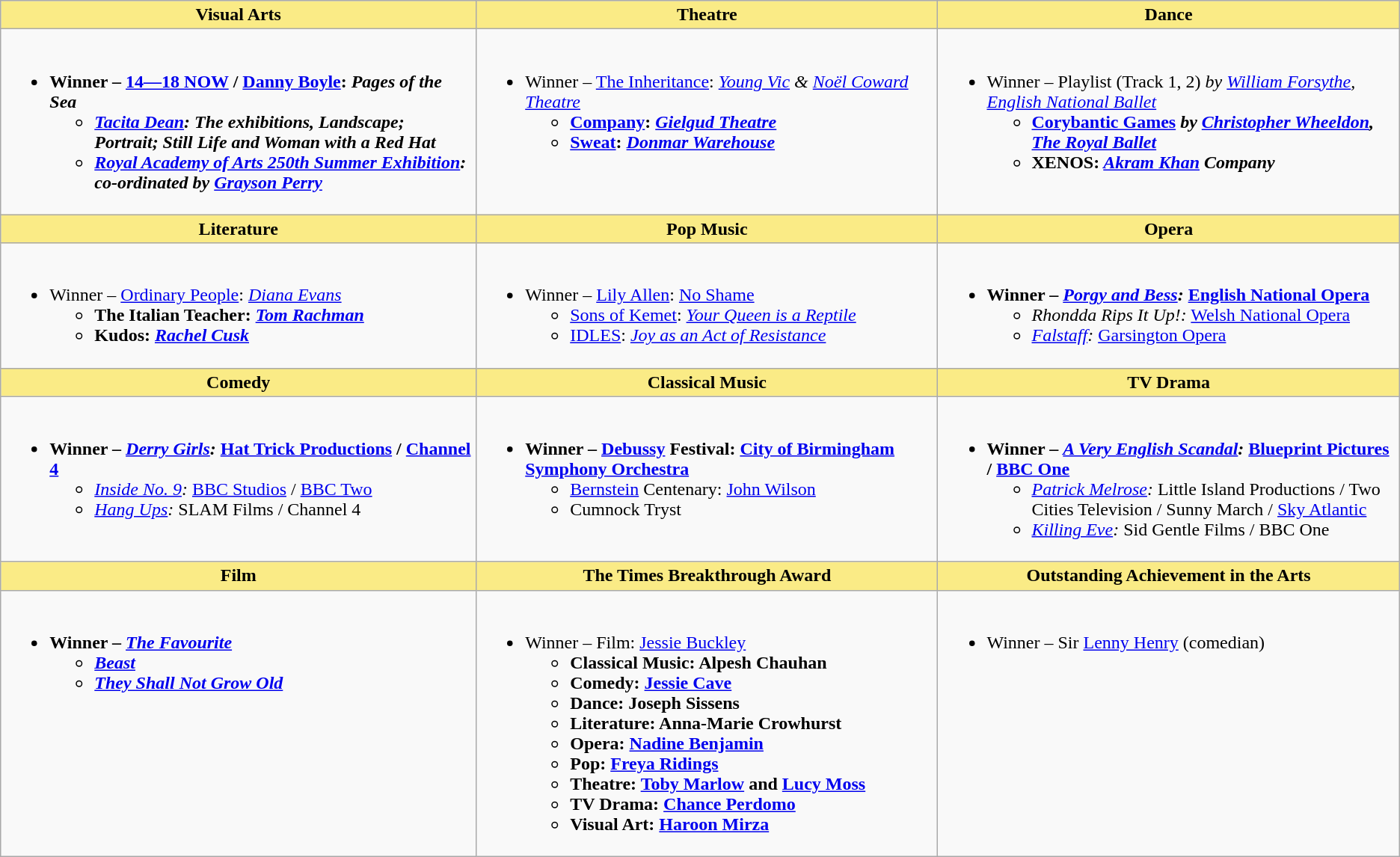<table class="wikitable" style="font-size:100%">
<tr>
<th style="background:#FAEB86;" width="34%">Visual Arts</th>
<th style="background:#FAEB86;" width="33%">Theatre</th>
<th style="background:#FAEB86;" width="33%">Dance</th>
</tr>
<tr>
<td valign="top"><br><ul><li><strong>Winner – <a href='#'>14—18 NOW</a> / <a href='#'>Danny Boyle</a>: <em>Pages of the Sea<strong><em><ul><li><a href='#'>Tacita Dean</a>: The exhibitions, </em>Landscape; Portrait; Still Life<em> and </em>Woman with a Red Hat<em></li><li><a href='#'>Royal Academy of Arts 250th Summer Exhibition</a>: co-ordinated by <a href='#'>Grayson Perry</a></li></ul></li></ul></td>
<td valign="top"><br><ul><li></strong>Winner – </em><a href='#'>The Inheritance</a>:<em> <a href='#'>Young Vic</a> & <a href='#'>Noël Coward Theatre</a><strong><ul><li></em><a href='#'>Company</a>:<em> <a href='#'>Gielgud Theatre</a></li><li></em><a href='#'>Sweat</a>:<em> <a href='#'>Donmar Warehouse</a></li></ul></li></ul></td>
<td valign="top"><br><ul><li></strong>Winner – </em>Playlist (Track 1, 2)<em> by <a href='#'>William Forsythe</a>, <a href='#'>English National Ballet</a><strong><ul><li></em><a href='#'>Corybantic Games</a><em> by <a href='#'>Christopher Wheeldon</a>, <a href='#'>The Royal Ballet</a></li><li></em>XENOS:<em> <a href='#'>Akram Khan</a> Company</li></ul></li></ul></td>
</tr>
<tr>
<th style="background:#FAEB86;" width="34%">Literature</th>
<th style="background:#FAEB86;" width="33%">Pop Music</th>
<th style="background:#FAEB86;" width="33%">Opera</th>
</tr>
<tr>
<td valign="top"><br><ul><li></strong>Winner – </em><a href='#'>Ordinary People</a>:<em> <a href='#'>Diana Evans</a><strong><ul><li></em>The Italian Teacher:<em> <a href='#'>Tom Rachman</a></li><li></em>Kudos:<em> <a href='#'>Rachel Cusk</a></li></ul></li></ul></td>
<td valign="top"><br><ul><li></strong>Winner – <a href='#'>Lily Allen</a>: </em><a href='#'>No Shame</a></em></strong><ul><li><a href='#'>Sons of Kemet</a>: <em><a href='#'>Your Queen is a Reptile</a></em></li><li><a href='#'>IDLES</a>: <em><a href='#'>Joy as an Act of Resistance</a></em></li></ul></li></ul></td>
<td valign="top"><br><ul><li><strong>Winner – <em><a href='#'>Porgy and Bess</a>:</em> <a href='#'>English National Opera</a></strong><ul><li><em>Rhondda Rips It Up!:</em> <a href='#'>Welsh National Opera</a></li><li><em><a href='#'>Falstaff</a>:</em> <a href='#'>Garsington Opera</a></li></ul></li></ul></td>
</tr>
<tr>
<th style="background:#FAEB86;" width="34%">Comedy</th>
<th style="background:#FAEB86;" width="33%">Classical Music</th>
<th style="background:#FAEB86;" width="33%">TV Drama</th>
</tr>
<tr>
<td valign="top"><br><ul><li><strong>Winner – <em><a href='#'>Derry Girls</a>:</em> <a href='#'>Hat Trick Productions</a> / <a href='#'>Channel 4</a></strong><ul><li><em><a href='#'>Inside No. 9</a>:</em> <a href='#'>BBC Studios</a> / <a href='#'>BBC Two</a></li><li><em><a href='#'>Hang Ups</a>:</em> SLAM Films / Channel 4</li></ul></li></ul></td>
<td valign="top"><br><ul><li><strong>Winner – <a href='#'>Debussy</a> Festival: <a href='#'>City of Birmingham Symphony Orchestra</a></strong><ul><li><a href='#'>Bernstein</a> Centenary: <a href='#'>John Wilson</a></li><li>Cumnock Tryst</li></ul></li></ul></td>
<td valign="top"><br><ul><li><strong>Winner – <em><a href='#'>A Very English Scandal</a>:</em> <a href='#'>Blueprint Pictures</a> / <a href='#'>BBC One</a></strong><ul><li><em><a href='#'>Patrick Melrose</a>:</em> Little Island Productions / Two Cities Television / Sunny March / <a href='#'>Sky Atlantic</a></li><li><em><a href='#'>Killing Eve</a>:</em> Sid Gentle Films / BBC One</li></ul></li></ul></td>
</tr>
<tr>
<th style="background:#FAEB86;" width="34%">Film</th>
<th style="background:#FAEB86;" width="33%">The Times Breakthrough Award</th>
<th style="background:#FAEB86;" width="33%">Outstanding Achievement in the Arts</th>
</tr>
<tr>
<td valign="top"><br><ul><li><strong>Winner – <em><a href='#'>The Favourite</a><strong><em><ul><li></em><a href='#'>Beast</a><em></li><li></em><a href='#'>They Shall Not Grow Old</a><em></li></ul></li></ul></td>
<td valign="top"><br><ul><li></strong>Winner – Film: <a href='#'>Jessie Buckley</a><strong><ul><li>Classical Music: Alpesh Chauhan</li><li>Comedy: <a href='#'>Jessie Cave</a></li><li>Dance: Joseph Sissens</li><li>Literature: Anna-Marie Crowhurst</li><li>Opera: <a href='#'>Nadine Benjamin</a></li><li>Pop: <a href='#'>Freya Ridings</a></li><li>Theatre: <a href='#'>Toby Marlow</a> and <a href='#'>Lucy Moss</a></li><li>TV Drama: <a href='#'>Chance Perdomo</a></li><li>Visual Art: <a href='#'>Haroon Mirza</a></li></ul></li></ul></td>
<td valign="top"><br><ul><li></strong>Winner – Sir <a href='#'>Lenny Henry</a> (comedian)<strong></li></ul></td>
</tr>
</table>
